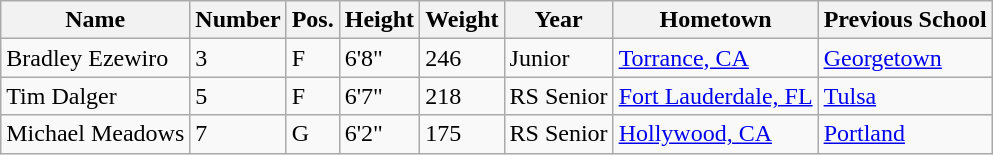<table class="wikitable sortable" border="1">
<tr>
<th>Name</th>
<th>Number</th>
<th>Pos.</th>
<th>Height</th>
<th>Weight</th>
<th>Year</th>
<th>Hometown</th>
<th class="unsortable">Previous School</th>
</tr>
<tr>
<td>Bradley Ezewiro</td>
<td>3</td>
<td>F</td>
<td>6'8"</td>
<td>246</td>
<td>Junior</td>
<td><a href='#'>Torrance, CA</a></td>
<td><a href='#'>Georgetown</a></td>
</tr>
<tr>
<td>Tim Dalger</td>
<td>5</td>
<td>F</td>
<td>6'7"</td>
<td>218</td>
<td>RS Senior</td>
<td><a href='#'>Fort Lauderdale, FL</a></td>
<td><a href='#'>Tulsa</a></td>
</tr>
<tr>
<td>Michael Meadows</td>
<td>7</td>
<td>G</td>
<td>6'2"</td>
<td>175</td>
<td>RS Senior</td>
<td><a href='#'>Hollywood, CA</a></td>
<td><a href='#'>Portland</a></td>
</tr>
</table>
